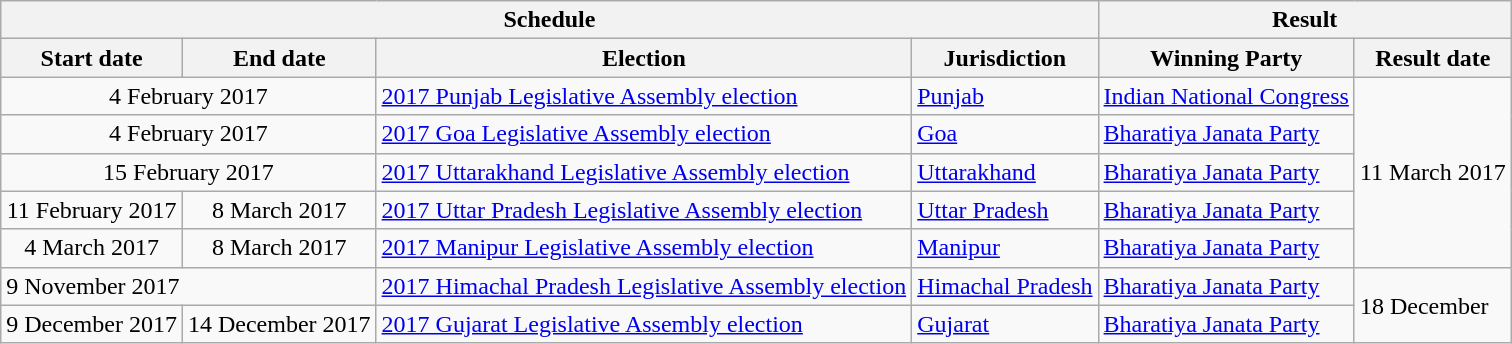<table class="wikitable sortable" style="margin-left: auto; margin-right: auto; border: none;">
<tr>
<th colspan=4>Schedule</th>
<th colspan=2>Result</th>
</tr>
<tr>
<th>Start date</th>
<th>End date</th>
<th>Election</th>
<th>Jurisdiction</th>
<th>Winning Party</th>
<th>Result date</th>
</tr>
<tr>
<td colspan=2 align="center">4 February 2017</td>
<td><a href='#'>2017 Punjab Legislative Assembly election</a></td>
<td><a href='#'>Punjab</a></td>
<td><a href='#'>Indian National Congress</a></td>
<td rowspan=5 align="center">11 March 2017</td>
</tr>
<tr>
<td colspan=2 align="center">4 February 2017</td>
<td><a href='#'>2017 Goa Legislative Assembly election</a></td>
<td><a href='#'>Goa</a></td>
<td><a href='#'>Bharatiya Janata Party</a></td>
</tr>
<tr>
<td colspan=2 align="center">15 February 2017</td>
<td><a href='#'>2017 Uttarakhand Legislative Assembly election</a></td>
<td><a href='#'>Uttarakhand</a></td>
<td><a href='#'>Bharatiya Janata Party</a></td>
</tr>
<tr>
<td align="center">11 February 2017</td>
<td align="center">8 March 2017</td>
<td><a href='#'>2017 Uttar Pradesh Legislative Assembly election</a></td>
<td><a href='#'>Uttar Pradesh</a></td>
<td><a href='#'>Bharatiya Janata Party</a></td>
</tr>
<tr>
<td align="center">4 March 2017</td>
<td align="center">8 March 2017</td>
<td><a href='#'>2017 Manipur Legislative Assembly election</a></td>
<td><a href='#'>Manipur</a></td>
<td><a href='#'>Bharatiya Janata Party</a></td>
</tr>
<tr>
<td colspan="2">9 November 2017</td>
<td><a href='#'>2017 Himachal Pradesh Legislative Assembly election</a></td>
<td><a href='#'>Himachal Pradesh</a></td>
<td><a href='#'>Bharatiya Janata Party</a></td>
<td rowspan="2">18 December</td>
</tr>
<tr>
<td>9 December 2017</td>
<td>14 December 2017</td>
<td><a href='#'>2017 Gujarat Legislative Assembly election</a></td>
<td><a href='#'>Gujarat</a></td>
<td><a href='#'>Bharatiya Janata Party</a></td>
</tr>
</table>
